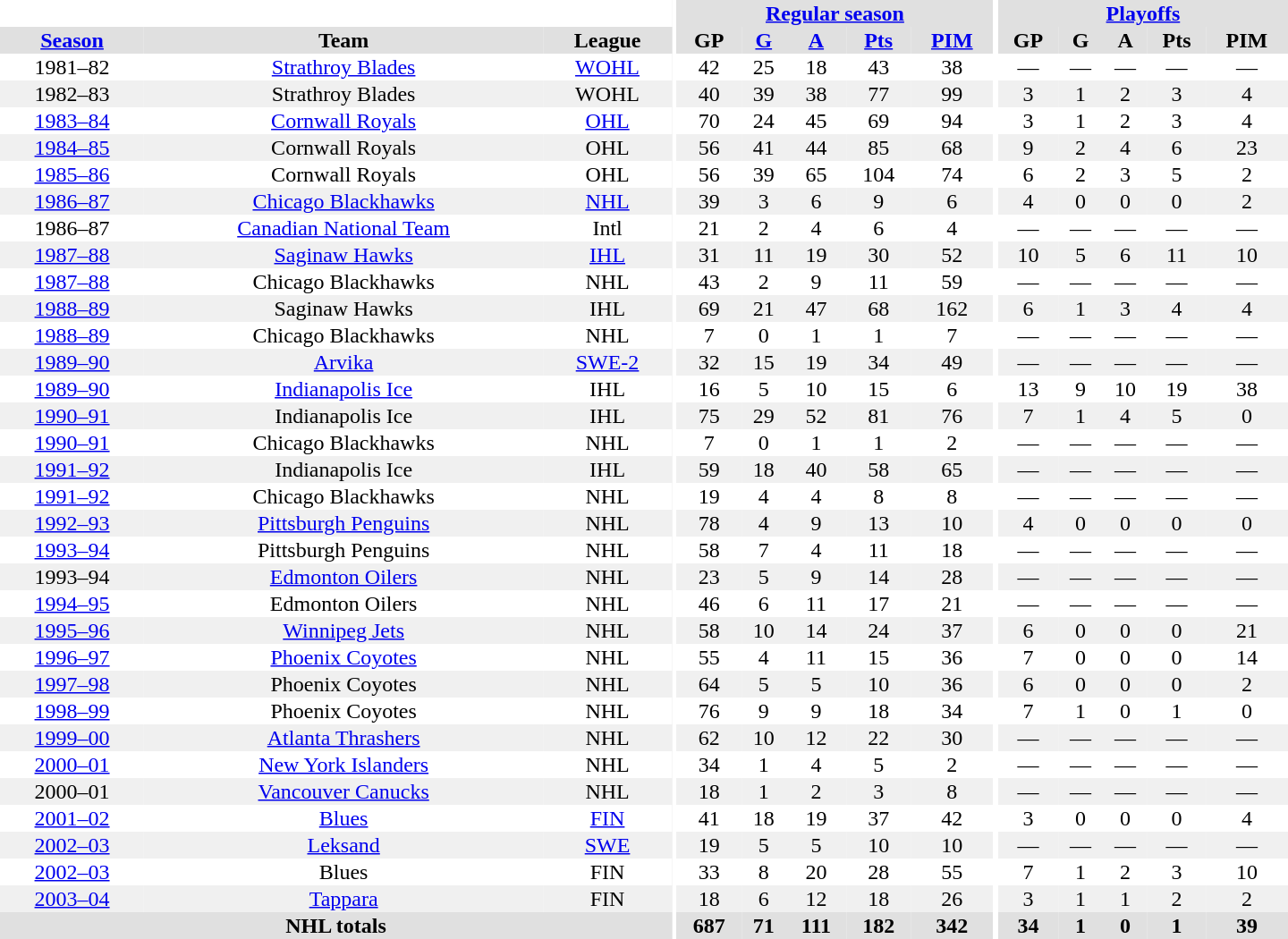<table border="0" cellpadding="1" cellspacing="0" style="text-align:center; width:60em">
<tr bgcolor="#e0e0e0">
<th colspan="3" bgcolor="#ffffff"></th>
<th rowspan="100" bgcolor="#ffffff"></th>
<th colspan="5"><a href='#'>Regular season</a></th>
<th rowspan="100" bgcolor="#ffffff"></th>
<th colspan="5"><a href='#'>Playoffs</a></th>
</tr>
<tr bgcolor="#e0e0e0">
<th><a href='#'>Season</a></th>
<th>Team</th>
<th>League</th>
<th>GP</th>
<th><a href='#'>G</a></th>
<th><a href='#'>A</a></th>
<th><a href='#'>Pts</a></th>
<th><a href='#'>PIM</a></th>
<th>GP</th>
<th>G</th>
<th>A</th>
<th>Pts</th>
<th>PIM</th>
</tr>
<tr>
<td>1981–82</td>
<td><a href='#'>Strathroy Blades</a></td>
<td><a href='#'>WOHL</a></td>
<td>42</td>
<td>25</td>
<td>18</td>
<td>43</td>
<td>38</td>
<td>—</td>
<td>—</td>
<td>—</td>
<td>—</td>
<td>—</td>
</tr>
<tr bgcolor="#f0f0f0">
<td>1982–83</td>
<td>Strathroy Blades</td>
<td>WOHL</td>
<td>40</td>
<td>39</td>
<td>38</td>
<td>77</td>
<td>99</td>
<td>3</td>
<td>1</td>
<td>2</td>
<td>3</td>
<td>4</td>
</tr>
<tr>
<td><a href='#'>1983–84</a></td>
<td><a href='#'>Cornwall Royals</a></td>
<td><a href='#'>OHL</a></td>
<td>70</td>
<td>24</td>
<td>45</td>
<td>69</td>
<td>94</td>
<td>3</td>
<td>1</td>
<td>2</td>
<td>3</td>
<td>4</td>
</tr>
<tr bgcolor="#f0f0f0">
<td><a href='#'>1984–85</a></td>
<td>Cornwall Royals</td>
<td>OHL</td>
<td>56</td>
<td>41</td>
<td>44</td>
<td>85</td>
<td>68</td>
<td>9</td>
<td>2</td>
<td>4</td>
<td>6</td>
<td>23</td>
</tr>
<tr>
<td><a href='#'>1985–86</a></td>
<td>Cornwall Royals</td>
<td>OHL</td>
<td>56</td>
<td>39</td>
<td>65</td>
<td>104</td>
<td>74</td>
<td>6</td>
<td>2</td>
<td>3</td>
<td>5</td>
<td>2</td>
</tr>
<tr bgcolor="#f0f0f0">
<td><a href='#'>1986–87</a></td>
<td><a href='#'>Chicago Blackhawks</a></td>
<td><a href='#'>NHL</a></td>
<td>39</td>
<td>3</td>
<td>6</td>
<td>9</td>
<td>6</td>
<td>4</td>
<td>0</td>
<td>0</td>
<td>0</td>
<td>2</td>
</tr>
<tr>
<td>1986–87</td>
<td><a href='#'>Canadian National Team</a></td>
<td>Intl</td>
<td>21</td>
<td>2</td>
<td>4</td>
<td>6</td>
<td>4</td>
<td>—</td>
<td>—</td>
<td>—</td>
<td>—</td>
<td>—</td>
</tr>
<tr bgcolor="#f0f0f0">
<td><a href='#'>1987–88</a></td>
<td><a href='#'>Saginaw Hawks</a></td>
<td><a href='#'>IHL</a></td>
<td>31</td>
<td>11</td>
<td>19</td>
<td>30</td>
<td>52</td>
<td>10</td>
<td>5</td>
<td>6</td>
<td>11</td>
<td>10</td>
</tr>
<tr>
<td><a href='#'>1987–88</a></td>
<td>Chicago Blackhawks</td>
<td>NHL</td>
<td>43</td>
<td>2</td>
<td>9</td>
<td>11</td>
<td>59</td>
<td>—</td>
<td>—</td>
<td>—</td>
<td>—</td>
<td>—</td>
</tr>
<tr bgcolor="#f0f0f0">
<td><a href='#'>1988–89</a></td>
<td>Saginaw Hawks</td>
<td>IHL</td>
<td>69</td>
<td>21</td>
<td>47</td>
<td>68</td>
<td>162</td>
<td>6</td>
<td>1</td>
<td>3</td>
<td>4</td>
<td>4</td>
</tr>
<tr>
<td><a href='#'>1988–89</a></td>
<td>Chicago Blackhawks</td>
<td>NHL</td>
<td>7</td>
<td>0</td>
<td>1</td>
<td>1</td>
<td>7</td>
<td>—</td>
<td>—</td>
<td>—</td>
<td>—</td>
<td>—</td>
</tr>
<tr bgcolor="#f0f0f0">
<td><a href='#'>1989–90</a></td>
<td><a href='#'>Arvika</a></td>
<td><a href='#'>SWE-2</a></td>
<td>32</td>
<td>15</td>
<td>19</td>
<td>34</td>
<td>49</td>
<td>—</td>
<td>—</td>
<td>—</td>
<td>—</td>
<td>—</td>
</tr>
<tr>
<td><a href='#'>1989–90</a></td>
<td><a href='#'>Indianapolis Ice</a></td>
<td>IHL</td>
<td>16</td>
<td>5</td>
<td>10</td>
<td>15</td>
<td>6</td>
<td>13</td>
<td>9</td>
<td>10</td>
<td>19</td>
<td>38</td>
</tr>
<tr bgcolor="#f0f0f0">
<td><a href='#'>1990–91</a></td>
<td>Indianapolis Ice</td>
<td>IHL</td>
<td>75</td>
<td>29</td>
<td>52</td>
<td>81</td>
<td>76</td>
<td>7</td>
<td>1</td>
<td>4</td>
<td>5</td>
<td>0</td>
</tr>
<tr>
<td><a href='#'>1990–91</a></td>
<td>Chicago Blackhawks</td>
<td>NHL</td>
<td>7</td>
<td>0</td>
<td>1</td>
<td>1</td>
<td>2</td>
<td>—</td>
<td>—</td>
<td>—</td>
<td>—</td>
<td>—</td>
</tr>
<tr bgcolor="#f0f0f0">
<td><a href='#'>1991–92</a></td>
<td>Indianapolis Ice</td>
<td>IHL</td>
<td>59</td>
<td>18</td>
<td>40</td>
<td>58</td>
<td>65</td>
<td>—</td>
<td>—</td>
<td>—</td>
<td>—</td>
<td>—</td>
</tr>
<tr>
<td><a href='#'>1991–92</a></td>
<td>Chicago Blackhawks</td>
<td>NHL</td>
<td>19</td>
<td>4</td>
<td>4</td>
<td>8</td>
<td>8</td>
<td>—</td>
<td>—</td>
<td>—</td>
<td>—</td>
<td>—</td>
</tr>
<tr bgcolor="#f0f0f0">
<td><a href='#'>1992–93</a></td>
<td><a href='#'>Pittsburgh Penguins</a></td>
<td>NHL</td>
<td>78</td>
<td>4</td>
<td>9</td>
<td>13</td>
<td>10</td>
<td>4</td>
<td>0</td>
<td>0</td>
<td>0</td>
<td>0</td>
</tr>
<tr>
<td><a href='#'>1993–94</a></td>
<td>Pittsburgh Penguins</td>
<td>NHL</td>
<td>58</td>
<td>7</td>
<td>4</td>
<td>11</td>
<td>18</td>
<td>—</td>
<td>—</td>
<td>—</td>
<td>—</td>
<td>—</td>
</tr>
<tr bgcolor="#f0f0f0">
<td>1993–94</td>
<td><a href='#'>Edmonton Oilers</a></td>
<td>NHL</td>
<td>23</td>
<td>5</td>
<td>9</td>
<td>14</td>
<td>28</td>
<td>—</td>
<td>—</td>
<td>—</td>
<td>—</td>
<td>—</td>
</tr>
<tr>
<td><a href='#'>1994–95</a></td>
<td>Edmonton Oilers</td>
<td>NHL</td>
<td>46</td>
<td>6</td>
<td>11</td>
<td>17</td>
<td>21</td>
<td>—</td>
<td>—</td>
<td>—</td>
<td>—</td>
<td>—</td>
</tr>
<tr bgcolor="#f0f0f0">
<td><a href='#'>1995–96</a></td>
<td><a href='#'>Winnipeg Jets</a></td>
<td>NHL</td>
<td>58</td>
<td>10</td>
<td>14</td>
<td>24</td>
<td>37</td>
<td>6</td>
<td>0</td>
<td>0</td>
<td>0</td>
<td>21</td>
</tr>
<tr>
<td><a href='#'>1996–97</a></td>
<td><a href='#'>Phoenix Coyotes</a></td>
<td>NHL</td>
<td>55</td>
<td>4</td>
<td>11</td>
<td>15</td>
<td>36</td>
<td>7</td>
<td>0</td>
<td>0</td>
<td>0</td>
<td>14</td>
</tr>
<tr bgcolor="#f0f0f0">
<td><a href='#'>1997–98</a></td>
<td>Phoenix Coyotes</td>
<td>NHL</td>
<td>64</td>
<td>5</td>
<td>5</td>
<td>10</td>
<td>36</td>
<td>6</td>
<td>0</td>
<td>0</td>
<td>0</td>
<td>2</td>
</tr>
<tr>
<td><a href='#'>1998–99</a></td>
<td>Phoenix Coyotes</td>
<td>NHL</td>
<td>76</td>
<td>9</td>
<td>9</td>
<td>18</td>
<td>34</td>
<td>7</td>
<td>1</td>
<td>0</td>
<td>1</td>
<td>0</td>
</tr>
<tr bgcolor="#f0f0f0">
<td><a href='#'>1999–00</a></td>
<td><a href='#'>Atlanta Thrashers</a></td>
<td>NHL</td>
<td>62</td>
<td>10</td>
<td>12</td>
<td>22</td>
<td>30</td>
<td>—</td>
<td>—</td>
<td>—</td>
<td>—</td>
<td>—</td>
</tr>
<tr>
<td><a href='#'>2000–01</a></td>
<td><a href='#'>New York Islanders</a></td>
<td>NHL</td>
<td>34</td>
<td>1</td>
<td>4</td>
<td>5</td>
<td>2</td>
<td>—</td>
<td>—</td>
<td>—</td>
<td>—</td>
<td>—</td>
</tr>
<tr bgcolor="#f0f0f0">
<td>2000–01</td>
<td><a href='#'>Vancouver Canucks</a></td>
<td>NHL</td>
<td>18</td>
<td>1</td>
<td>2</td>
<td>3</td>
<td>8</td>
<td>—</td>
<td>—</td>
<td>—</td>
<td>—</td>
<td>—</td>
</tr>
<tr>
<td><a href='#'>2001–02</a></td>
<td><a href='#'>Blues</a></td>
<td><a href='#'>FIN</a></td>
<td>41</td>
<td>18</td>
<td>19</td>
<td>37</td>
<td>42</td>
<td>3</td>
<td>0</td>
<td>0</td>
<td>0</td>
<td>4</td>
</tr>
<tr bgcolor="#f0f0f0">
<td><a href='#'>2002–03</a></td>
<td><a href='#'>Leksand</a></td>
<td><a href='#'>SWE</a></td>
<td>19</td>
<td>5</td>
<td>5</td>
<td>10</td>
<td>10</td>
<td>—</td>
<td>—</td>
<td>—</td>
<td>—</td>
<td>—</td>
</tr>
<tr>
<td><a href='#'>2002–03</a></td>
<td>Blues</td>
<td>FIN</td>
<td>33</td>
<td>8</td>
<td>20</td>
<td>28</td>
<td>55</td>
<td>7</td>
<td>1</td>
<td>2</td>
<td>3</td>
<td>10</td>
</tr>
<tr bgcolor="#f0f0f0">
<td><a href='#'>2003–04</a></td>
<td><a href='#'>Tappara</a></td>
<td>FIN</td>
<td>18</td>
<td>6</td>
<td>12</td>
<td>18</td>
<td>26</td>
<td>3</td>
<td>1</td>
<td>1</td>
<td>2</td>
<td>2</td>
</tr>
<tr bgcolor="#e0e0e0">
<th colspan="3">NHL totals</th>
<th>687</th>
<th>71</th>
<th>111</th>
<th>182</th>
<th>342</th>
<th>34</th>
<th>1</th>
<th>0</th>
<th>1</th>
<th>39</th>
</tr>
</table>
